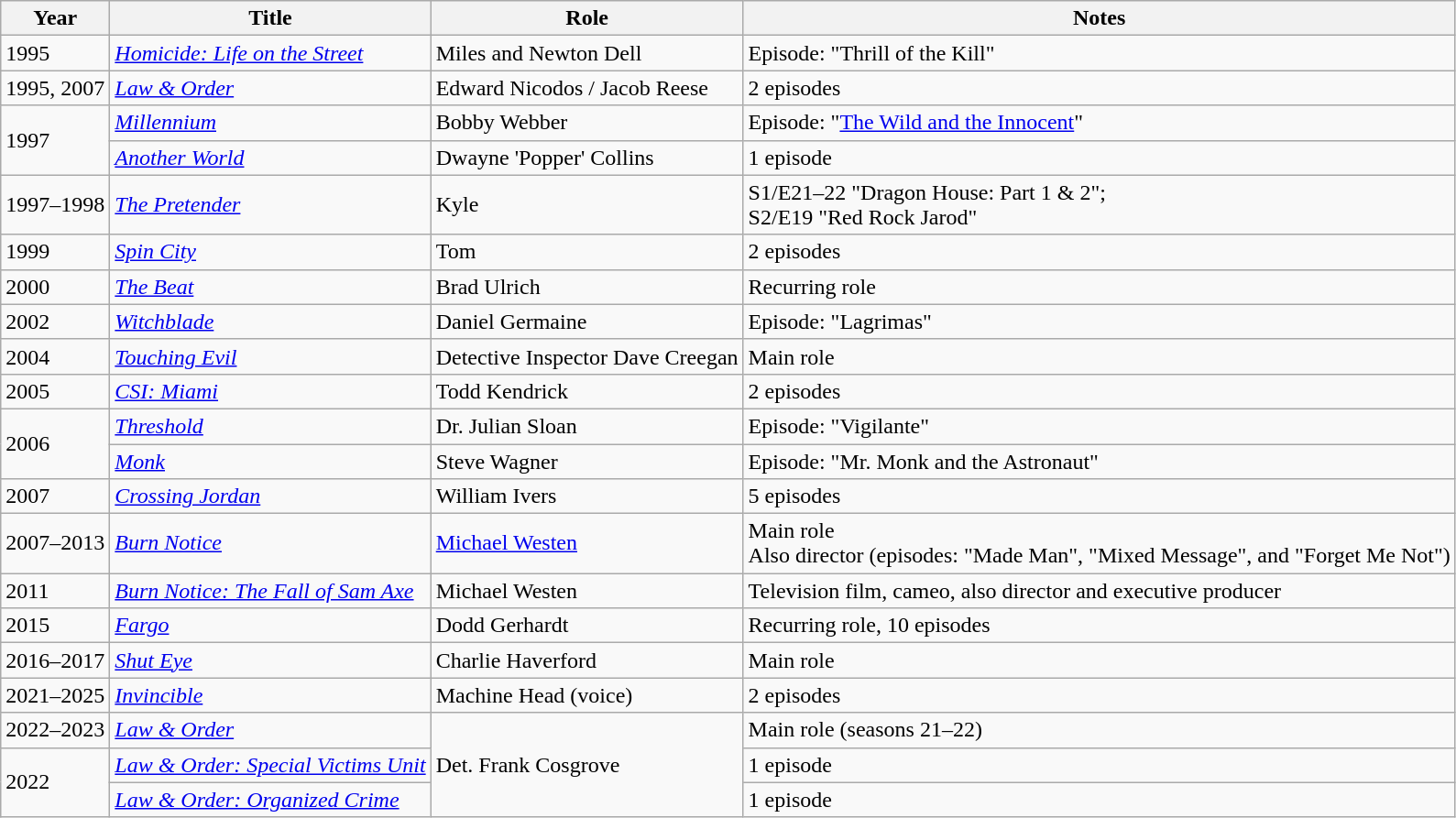<table class="wikitable sortable">
<tr>
<th>Year</th>
<th>Title</th>
<th>Role</th>
<th>Notes</th>
</tr>
<tr>
<td>1995</td>
<td><em><a href='#'>Homicide: Life on the Street</a></em></td>
<td>Miles and Newton Dell</td>
<td>Episode: "Thrill of the Kill"</td>
</tr>
<tr>
<td>1995, 2007</td>
<td><em><a href='#'>Law & Order</a></em></td>
<td>Edward Nicodos / Jacob Reese</td>
<td>2 episodes</td>
</tr>
<tr>
<td rowspan=2>1997</td>
<td><em><a href='#'>Millennium</a></em></td>
<td>Bobby Webber</td>
<td>Episode: "<a href='#'>The Wild and the Innocent</a>"</td>
</tr>
<tr>
<td><em><a href='#'>Another World</a></em></td>
<td>Dwayne 'Popper' Collins</td>
<td>1 episode</td>
</tr>
<tr>
<td>1997–1998</td>
<td><em><a href='#'>The Pretender</a></em></td>
<td>Kyle</td>
<td>S1/E21–22 "Dragon House: Part 1 & 2";<br>S2/E19 "Red Rock Jarod"</td>
</tr>
<tr>
<td>1999</td>
<td><em><a href='#'>Spin City</a></em></td>
<td>Tom</td>
<td>2 episodes</td>
</tr>
<tr>
<td>2000</td>
<td><em><a href='#'>The Beat</a></em></td>
<td>Brad Ulrich</td>
<td>Recurring role</td>
</tr>
<tr>
<td>2002</td>
<td><em><a href='#'>Witchblade</a></em></td>
<td>Daniel Germaine</td>
<td>Episode: "Lagrimas"</td>
</tr>
<tr>
<td>2004</td>
<td><em><a href='#'>Touching Evil</a></em></td>
<td>Detective Inspector Dave Creegan</td>
<td>Main role</td>
</tr>
<tr>
<td>2005</td>
<td><em><a href='#'>CSI: Miami</a></em></td>
<td>Todd Kendrick</td>
<td>2 episodes</td>
</tr>
<tr>
<td rowspan=2>2006</td>
<td><em><a href='#'>Threshold</a></em></td>
<td>Dr. Julian Sloan</td>
<td>Episode: "Vigilante"</td>
</tr>
<tr>
<td><em><a href='#'>Monk</a></em></td>
<td>Steve Wagner</td>
<td>Episode: "Mr. Monk and the Astronaut"</td>
</tr>
<tr>
<td>2007</td>
<td><em><a href='#'>Crossing Jordan</a></em></td>
<td>William Ivers</td>
<td>5 episodes</td>
</tr>
<tr>
<td>2007–2013</td>
<td><em><a href='#'>Burn Notice</a></em></td>
<td><a href='#'>Michael Westen</a></td>
<td>Main role<br>Also director (episodes: "Made Man", "Mixed Message", and "Forget Me Not")</td>
</tr>
<tr>
<td>2011</td>
<td><em><a href='#'>Burn Notice: The Fall of Sam Axe</a></em></td>
<td>Michael Westen</td>
<td>Television film, cameo, also director and executive producer</td>
</tr>
<tr>
<td>2015</td>
<td><em><a href='#'>Fargo</a></em></td>
<td>Dodd Gerhardt</td>
<td>Recurring role, 10 episodes</td>
</tr>
<tr>
<td>2016–2017</td>
<td><em><a href='#'>Shut Eye</a></em></td>
<td>Charlie Haverford</td>
<td>Main role</td>
</tr>
<tr>
<td>2021–2025</td>
<td><em><a href='#'>Invincible</a></em></td>
<td>Machine Head (voice)</td>
<td>2 episodes</td>
</tr>
<tr>
<td>2022–2023</td>
<td><em><a href='#'>Law & Order</a></em></td>
<td rowspan="3">Det. Frank Cosgrove</td>
<td>Main role (seasons 21–22)</td>
</tr>
<tr>
<td rowspan="2">2022</td>
<td><em><a href='#'>Law & Order: Special Victims Unit</a></em></td>
<td>1 episode</td>
</tr>
<tr>
<td><em><a href='#'>Law & Order: Organized Crime</a></em></td>
<td>1 episode</td>
</tr>
</table>
